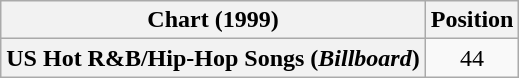<table class="wikitable plainrowheaders" style="text-align:center">
<tr>
<th scope="col">Chart (1999)</th>
<th scope="col">Position</th>
</tr>
<tr>
<th scope="row">US Hot R&B/Hip-Hop Songs (<em>Billboard</em>)</th>
<td>44</td>
</tr>
</table>
